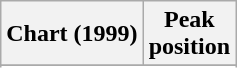<table class="wikitable">
<tr>
<th>Chart (1999)</th>
<th>Peak<br>position</th>
</tr>
<tr>
</tr>
<tr>
</tr>
</table>
